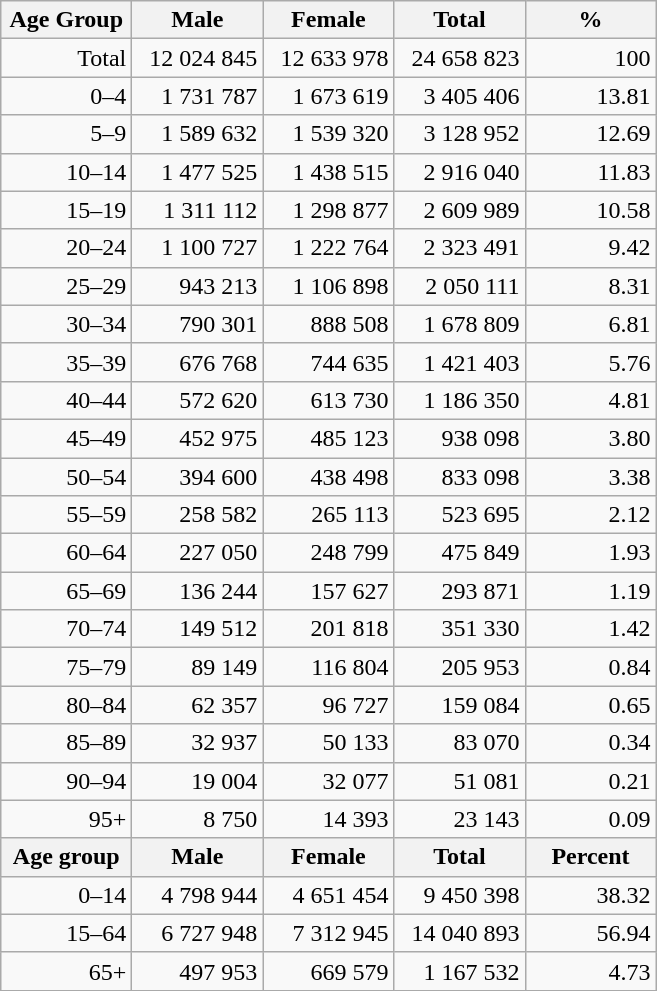<table class="wikitable">
<tr>
<th width="80pt">Age Group</th>
<th width="80pt">Male</th>
<th width="80pt">Female</th>
<th width="80pt">Total</th>
<th width="80pt">%</th>
</tr>
<tr>
<td align="right">Total</td>
<td align="right">12 024 845</td>
<td align="right">12 633 978</td>
<td align="right">24 658 823</td>
<td align="right">100</td>
</tr>
<tr>
<td align="right">0–4</td>
<td align="right">1 731 787</td>
<td align="right">1 673 619</td>
<td align="right">3 405 406</td>
<td align="right">13.81</td>
</tr>
<tr>
<td align="right">5–9</td>
<td align="right">1 589 632</td>
<td align="right">1 539 320</td>
<td align="right">3 128 952</td>
<td align="right">12.69</td>
</tr>
<tr>
<td align="right">10–14</td>
<td align="right">1 477 525</td>
<td align="right">1 438 515</td>
<td align="right">2 916 040</td>
<td align="right">11.83</td>
</tr>
<tr>
<td align="right">15–19</td>
<td align="right">1 311 112</td>
<td align="right">1 298 877</td>
<td align="right">2 609 989</td>
<td align="right">10.58</td>
</tr>
<tr>
<td align="right">20–24</td>
<td align="right">1 100 727</td>
<td align="right">1 222 764</td>
<td align="right">2 323 491</td>
<td align="right">9.42</td>
</tr>
<tr>
<td align="right">25–29</td>
<td align="right">943 213</td>
<td align="right">1 106 898</td>
<td align="right">2 050 111</td>
<td align="right">8.31</td>
</tr>
<tr>
<td align="right">30–34</td>
<td align="right">790 301</td>
<td align="right">888 508</td>
<td align="right">1 678 809</td>
<td align="right">6.81</td>
</tr>
<tr>
<td align="right">35–39</td>
<td align="right">676 768</td>
<td align="right">744 635</td>
<td align="right">1 421 403</td>
<td align="right">5.76</td>
</tr>
<tr>
<td align="right">40–44</td>
<td align="right">572 620</td>
<td align="right">613 730</td>
<td align="right">1 186 350</td>
<td align="right">4.81</td>
</tr>
<tr>
<td align="right">45–49</td>
<td align="right">452 975</td>
<td align="right">485 123</td>
<td align="right">938 098</td>
<td align="right">3.80</td>
</tr>
<tr>
<td align="right">50–54</td>
<td align="right">394 600</td>
<td align="right">438 498</td>
<td align="right">833 098</td>
<td align="right">3.38</td>
</tr>
<tr>
<td align="right">55–59</td>
<td align="right">258 582</td>
<td align="right">265 113</td>
<td align="right">523 695</td>
<td align="right">2.12</td>
</tr>
<tr>
<td align="right">60–64</td>
<td align="right">227 050</td>
<td align="right">248 799</td>
<td align="right">475 849</td>
<td align="right">1.93</td>
</tr>
<tr>
<td align="right">65–69</td>
<td align="right">136 244</td>
<td align="right">157 627</td>
<td align="right">293 871</td>
<td align="right">1.19</td>
</tr>
<tr>
<td align="right">70–74</td>
<td align="right">149 512</td>
<td align="right">201 818</td>
<td align="right">351 330</td>
<td align="right">1.42</td>
</tr>
<tr>
<td align="right">75–79</td>
<td align="right">89 149</td>
<td align="right">116 804</td>
<td align="right">205 953</td>
<td align="right">0.84</td>
</tr>
<tr>
<td align="right">80–84</td>
<td align="right">62 357</td>
<td align="right">96 727</td>
<td align="right">159 084</td>
<td align="right">0.65</td>
</tr>
<tr>
<td align="right">85–89</td>
<td align="right">32 937</td>
<td align="right">50 133</td>
<td align="right">83 070</td>
<td align="right">0.34</td>
</tr>
<tr>
<td align="right">90–94</td>
<td align="right">19 004</td>
<td align="right">32 077</td>
<td align="right">51 081</td>
<td align="right">0.21</td>
</tr>
<tr>
<td align="right">95+</td>
<td align="right">8 750</td>
<td align="right">14 393</td>
<td align="right">23 143</td>
<td align="right">0.09</td>
</tr>
<tr>
<th width="50">Age group</th>
<th width="80pt">Male</th>
<th width="80">Female</th>
<th width="80">Total</th>
<th width="50">Percent</th>
</tr>
<tr>
<td align="right">0–14</td>
<td align="right">4 798 944</td>
<td align="right">4 651 454</td>
<td align="right">9 450 398</td>
<td align="right">38.32</td>
</tr>
<tr>
<td align="right">15–64</td>
<td align="right">6 727 948</td>
<td align="right">7 312 945</td>
<td align="right">14 040 893</td>
<td align="right">56.94</td>
</tr>
<tr>
<td align="right">65+</td>
<td align="right">497 953</td>
<td align="right">669 579</td>
<td align="right">1 167 532</td>
<td align="right">4.73</td>
</tr>
<tr>
</tr>
</table>
